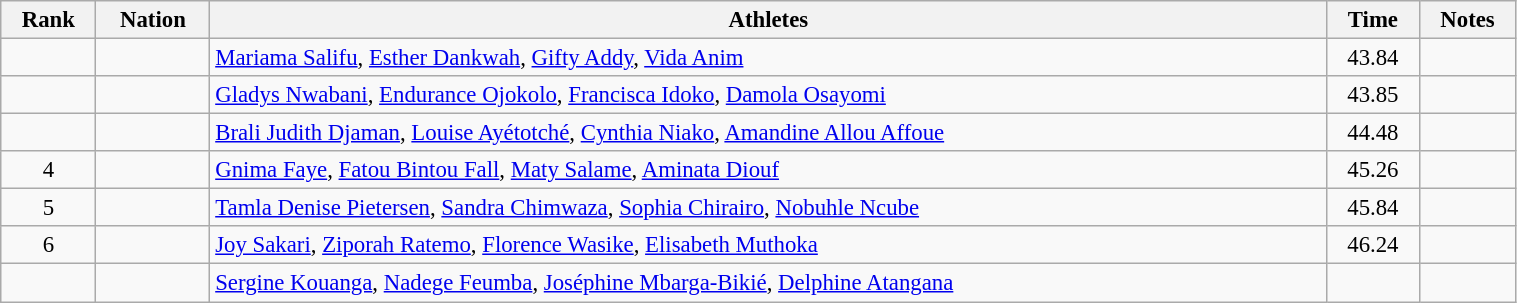<table class="wikitable sortable" width=80% style="text-align:center; font-size:95%">
<tr>
<th>Rank</th>
<th>Nation</th>
<th>Athletes</th>
<th>Time</th>
<th>Notes</th>
</tr>
<tr>
<td></td>
<td align=left></td>
<td align=left><a href='#'>Mariama Salifu</a>, <a href='#'>Esther Dankwah</a>, <a href='#'>Gifty Addy</a>, <a href='#'>Vida Anim</a></td>
<td>43.84</td>
<td></td>
</tr>
<tr>
<td></td>
<td align=left></td>
<td align=left><a href='#'>Gladys Nwabani</a>, <a href='#'>Endurance Ojokolo</a>, <a href='#'>Francisca Idoko</a>, <a href='#'>Damola Osayomi</a></td>
<td>43.85</td>
<td></td>
</tr>
<tr>
<td></td>
<td align=left></td>
<td align=left><a href='#'>Brali Judith Djaman</a>, <a href='#'>Louise Ayétotché</a>, <a href='#'>Cynthia Niako</a>, <a href='#'>Amandine Allou Affoue</a></td>
<td>44.48</td>
<td></td>
</tr>
<tr>
<td>4</td>
<td align=left></td>
<td align=left><a href='#'>Gnima Faye</a>, <a href='#'>Fatou Bintou Fall</a>, <a href='#'>Maty Salame</a>, <a href='#'>Aminata Diouf</a></td>
<td>45.26</td>
<td></td>
</tr>
<tr>
<td>5</td>
<td align=left></td>
<td align=left><a href='#'>Tamla Denise Pietersen</a>, <a href='#'>Sandra Chimwaza</a>, <a href='#'>Sophia Chirairo</a>, <a href='#'>Nobuhle Ncube</a></td>
<td>45.84</td>
<td></td>
</tr>
<tr>
<td>6</td>
<td align=left></td>
<td align=left><a href='#'>Joy Sakari</a>, <a href='#'>Ziporah Ratemo</a>, <a href='#'>Florence Wasike</a>, <a href='#'>Elisabeth Muthoka</a></td>
<td>46.24</td>
<td></td>
</tr>
<tr>
<td></td>
<td align=left></td>
<td align=left><a href='#'>Sergine Kouanga</a>, <a href='#'>Nadege Feumba</a>, <a href='#'>Joséphine Mbarga-Bikié</a>, <a href='#'>Delphine Atangana</a></td>
<td></td>
<td></td>
</tr>
</table>
